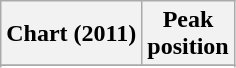<table class="wikitable sortable plainrowheaders" style="text-align:center">
<tr>
<th scope="col">Chart (2011)</th>
<th scope="col">Peak<br> position</th>
</tr>
<tr>
</tr>
<tr>
</tr>
<tr>
</tr>
<tr>
</tr>
<tr>
</tr>
<tr>
</tr>
</table>
